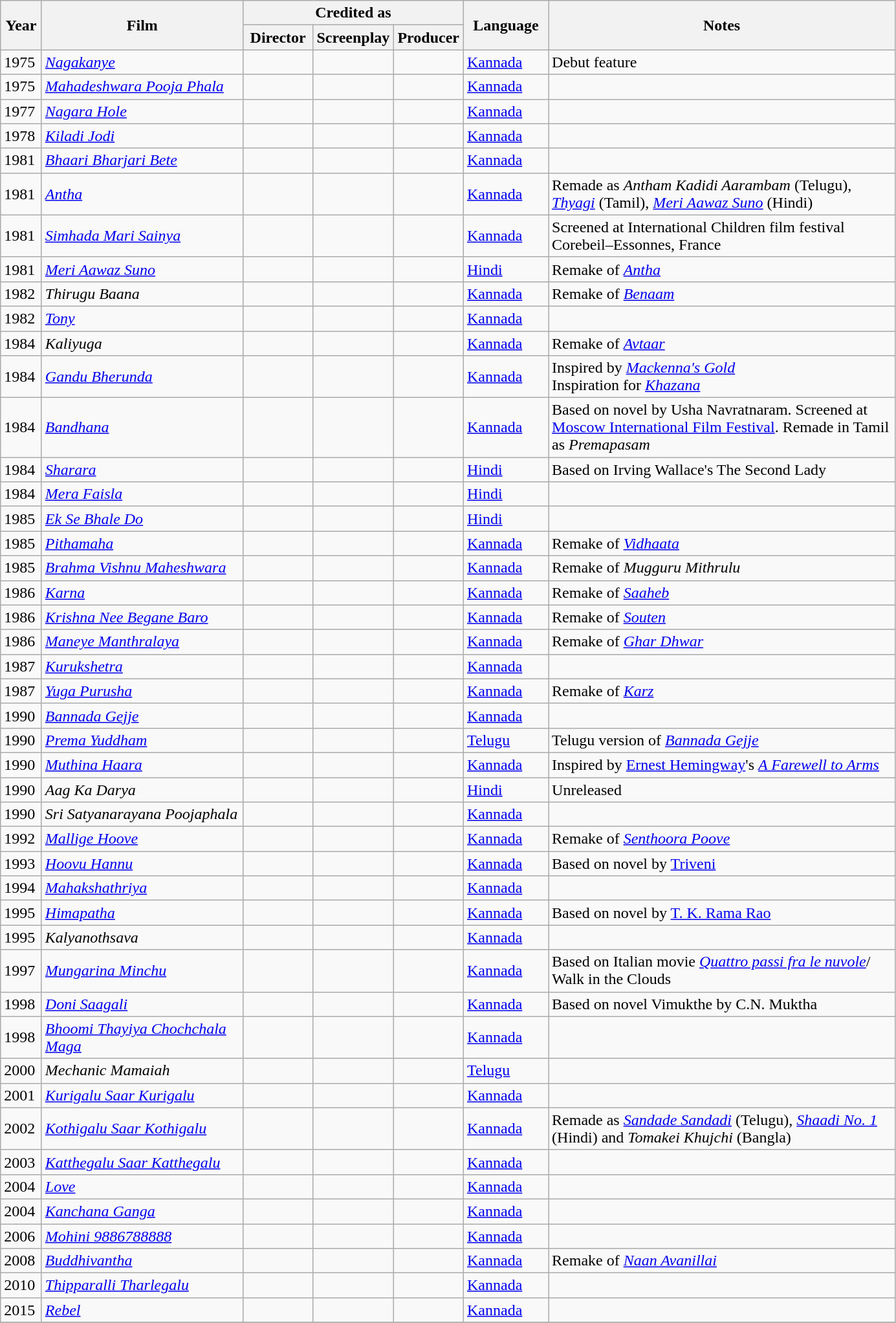<table class="wikitable sortable">
<tr>
<th rowspan="2" style="width:35px;">Year</th>
<th rowspan="2" style="width:200px;">Film</th>
<th colspan="3" style="width:195px;">Credited as</th>
<th rowspan="2" style="text-align:center; width:80px;">Language</th>
<th rowspan="2" style="text-align:center; width:350px;" class="unsortable">Notes</th>
</tr>
<tr>
<th width="65">Director</th>
<th width="65">Screenplay</th>
<th width="65">Producer</th>
</tr>
<tr>
<td>1975</td>
<td><em><a href='#'>Nagakanye</a></em></td>
<td style="text-align:center;"></td>
<td style="text-align:center;"></td>
<td style="text-align:center;"></td>
<td><a href='#'>Kannada</a></td>
<td>Debut feature</td>
</tr>
<tr>
<td>1975</td>
<td><em><a href='#'>Mahadeshwara Pooja Phala</a></em></td>
<td style="text-align:center;"></td>
<td style="text-align:center;"></td>
<td style="text-align:center;"></td>
<td><a href='#'>Kannada</a></td>
<td></td>
</tr>
<tr>
<td>1977</td>
<td><em><a href='#'>Nagara Hole</a></em></td>
<td style="text-align:center;"></td>
<td style="text-align:center;"></td>
<td style="text-align:center;"></td>
<td><a href='#'>Kannada</a></td>
<td></td>
</tr>
<tr>
<td>1978</td>
<td><em><a href='#'>Kiladi Jodi</a></em></td>
<td style="text-align:center;"></td>
<td style="text-align:center;"></td>
<td style="text-align:center;"></td>
<td><a href='#'>Kannada</a></td>
<td></td>
</tr>
<tr>
<td>1981</td>
<td><em><a href='#'>Bhaari Bharjari Bete</a></em></td>
<td style="text-align:center;"></td>
<td style="text-align:center;"></td>
<td style="text-align:center;"></td>
<td><a href='#'>Kannada</a></td>
<td></td>
</tr>
<tr>
<td>1981</td>
<td><em><a href='#'>Antha</a></em></td>
<td style="text-align:center;"></td>
<td style="text-align:center;"></td>
<td style="text-align:center;"></td>
<td><a href='#'>Kannada</a></td>
<td>Remade as <em>Antham  Kadidi Aarambam</em> (Telugu), <em><a href='#'>Thyagi</a></em> (Tamil), <em><a href='#'>Meri Aawaz Suno</a></em> (Hindi)</td>
</tr>
<tr>
<td>1981</td>
<td><em><a href='#'>Simhada Mari Sainya</a></em></td>
<td style="text-align:center;"></td>
<td style="text-align:center;"></td>
<td style="text-align:center;"></td>
<td><a href='#'>Kannada</a></td>
<td>Screened at International Children film festival Corebeil–Essonnes, France</td>
</tr>
<tr>
<td>1981</td>
<td><em><a href='#'>Meri Aawaz Suno</a></em></td>
<td style="text-align:center;"></td>
<td style="text-align:center;"></td>
<td style="text-align:center;"></td>
<td><a href='#'>Hindi</a></td>
<td>Remake of <em><a href='#'>Antha</a></em></td>
</tr>
<tr>
<td>1982</td>
<td><em>Thirugu Baana</em></td>
<td style="text-align:center;"></td>
<td style="text-align:center;"></td>
<td style="text-align:center;"></td>
<td><a href='#'>Kannada</a></td>
<td>Remake of <em><a href='#'>Benaam</a></em></td>
</tr>
<tr>
<td>1982</td>
<td><em><a href='#'>Tony</a></em></td>
<td style="text-align:center;"></td>
<td style="text-align:center;"></td>
<td style="text-align:center;"></td>
<td><a href='#'>Kannada</a></td>
<td></td>
</tr>
<tr>
<td>1984</td>
<td><em>Kaliyuga</em></td>
<td style="text-align:center;"></td>
<td style="text-align:center;"></td>
<td style="text-align:center;"></td>
<td><a href='#'>Kannada</a></td>
<td>Remake of <em><a href='#'>Avtaar</a></em></td>
</tr>
<tr>
<td>1984</td>
<td><em><a href='#'>Gandu Bherunda</a></em></td>
<td style="text-align:center;"></td>
<td style="text-align:center;"></td>
<td style="text-align:center;"></td>
<td><a href='#'>Kannada</a></td>
<td>Inspired by <em><a href='#'>Mackenna's Gold</a></em> <br>Inspiration for <em><a href='#'>Khazana</a></em></td>
</tr>
<tr>
<td>1984</td>
<td><em><a href='#'>Bandhana</a></em></td>
<td style="text-align:center;"></td>
<td style="text-align:center;"></td>
<td style="text-align:center;"></td>
<td><a href='#'>Kannada</a></td>
<td>Based on novel by Usha Navratnaram. Screened at <a href='#'>Moscow International Film Festival</a>. Remade in Tamil as <em>Premapasam</em></td>
</tr>
<tr>
<td>1984</td>
<td><em><a href='#'>Sharara</a></em></td>
<td style="text-align:center;"></td>
<td style="text-align:center;"></td>
<td style="text-align:center;"></td>
<td><a href='#'>Hindi</a></td>
<td>Based on Irving Wallace's The Second Lady</td>
</tr>
<tr>
<td>1984</td>
<td><em><a href='#'>Mera Faisla</a></em></td>
<td style="text-align:center;"></td>
<td style="text-align:center;"></td>
<td style="text-align:center;"></td>
<td><a href='#'>Hindi</a></td>
<td></td>
</tr>
<tr>
<td>1985</td>
<td><em><a href='#'>Ek Se Bhale Do</a></em></td>
<td style="text-align:center;"></td>
<td style="text-align:center;"></td>
<td style="text-align:center;"></td>
<td><a href='#'>Hindi</a></td>
<td></td>
</tr>
<tr>
<td>1985</td>
<td><em><a href='#'>Pithamaha</a></em></td>
<td style="text-align:center;"></td>
<td style="text-align:center;"></td>
<td style="text-align:center;"></td>
<td><a href='#'>Kannada</a></td>
<td>Remake of <em><a href='#'>Vidhaata</a></em></td>
</tr>
<tr>
<td>1985</td>
<td><em><a href='#'>Brahma Vishnu Maheshwara</a></em></td>
<td style="text-align:center;"></td>
<td style="text-align:center;"></td>
<td style="text-align:center;"></td>
<td><a href='#'>Kannada</a></td>
<td>Remake of <em>Mugguru Mithrulu</em></td>
</tr>
<tr>
<td>1986</td>
<td><em><a href='#'>Karna</a></em></td>
<td style="text-align:center;"></td>
<td style="text-align:center;"></td>
<td style="text-align:center;"></td>
<td><a href='#'>Kannada</a></td>
<td>Remake of <em><a href='#'>Saaheb</a></em></td>
</tr>
<tr>
<td>1986</td>
<td><em><a href='#'>Krishna Nee Begane Baro</a></em></td>
<td style="text-align:center;"></td>
<td style="text-align:center;"></td>
<td style="text-align:center;"></td>
<td><a href='#'>Kannada</a></td>
<td>Remake of <em><a href='#'>Souten</a></em></td>
</tr>
<tr>
<td>1986</td>
<td><em><a href='#'>Maneye Manthralaya</a></em></td>
<td style="text-align:center;"></td>
<td style="text-align:center;"></td>
<td style="text-align:center;"></td>
<td><a href='#'>Kannada</a></td>
<td>Remake of <em><a href='#'>Ghar Dhwar</a></em></td>
</tr>
<tr>
<td>1987</td>
<td><em><a href='#'>Kurukshetra</a></em></td>
<td style="text-align:center;"></td>
<td style="text-align:center;"></td>
<td style="text-align:center;"></td>
<td><a href='#'>Kannada</a></td>
<td></td>
</tr>
<tr>
<td>1987</td>
<td><em><a href='#'>Yuga Purusha</a></em></td>
<td style="text-align:center;"></td>
<td style="text-align:center;"></td>
<td style="text-align:center;"></td>
<td><a href='#'>Kannada</a></td>
<td>Remake of <em><a href='#'>Karz</a></em></td>
</tr>
<tr>
<td>1990</td>
<td><em><a href='#'>Bannada Gejje</a></em></td>
<td style="text-align:center;"></td>
<td style="text-align:center;"></td>
<td style="text-align:center;"></td>
<td><a href='#'>Kannada</a></td>
<td></td>
</tr>
<tr>
<td>1990</td>
<td><em><a href='#'>Prema Yuddham</a></em></td>
<td style="text-align:center;"></td>
<td style="text-align:center;"></td>
<td style="text-align:center;"></td>
<td><a href='#'>Telugu</a></td>
<td>Telugu version of <em><a href='#'>Bannada Gejje</a></em></td>
</tr>
<tr>
<td>1990</td>
<td><em><a href='#'>Muthina Haara</a></em></td>
<td style="text-align:center;"></td>
<td style="text-align:center;"></td>
<td style="text-align:center;"></td>
<td><a href='#'>Kannada</a></td>
<td>Inspired by <a href='#'>Ernest Hemingway</a>'s <em><a href='#'>A Farewell to Arms</a></em></td>
</tr>
<tr>
<td>1990</td>
<td><em>Aag Ka Darya</em></td>
<td style="text-align:center;"></td>
<td style="text-align:center;"></td>
<td style="text-align:center;"></td>
<td><a href='#'>Hindi</a></td>
<td>Unreleased</td>
</tr>
<tr>
<td>1990</td>
<td><em>Sri Satyanarayana Poojaphala</em></td>
<td style="text-align:center;"></td>
<td style="text-align:center;"></td>
<td style="text-align:center;"></td>
<td><a href='#'>Kannada</a></td>
<td></td>
</tr>
<tr>
<td>1992</td>
<td><em><a href='#'>Mallige Hoove</a></em></td>
<td style="text-align:center;"></td>
<td style="text-align:center;"></td>
<td style="text-align:center;"></td>
<td><a href='#'>Kannada</a></td>
<td>Remake of <em><a href='#'>Senthoora Poove</a></em></td>
</tr>
<tr>
<td>1993</td>
<td><em><a href='#'>Hoovu Hannu</a></em></td>
<td style="text-align:center;"></td>
<td style="text-align:center;"></td>
<td style="text-align:center;"></td>
<td><a href='#'>Kannada</a></td>
<td>Based on novel by <a href='#'>Triveni</a></td>
</tr>
<tr>
<td>1994</td>
<td><em><a href='#'>Mahakshathriya</a></em></td>
<td style="text-align:center;"></td>
<td style="text-align:center;"></td>
<td style="text-align:center;"></td>
<td><a href='#'>Kannada</a></td>
<td></td>
</tr>
<tr>
<td>1995</td>
<td><em><a href='#'>Himapatha</a></em></td>
<td style="text-align:center;"></td>
<td style="text-align:center;"></td>
<td style="text-align:center;"></td>
<td><a href='#'>Kannada</a></td>
<td>Based on novel by <a href='#'>T. K. Rama Rao</a></td>
</tr>
<tr>
<td>1995</td>
<td><em>Kalyanothsava</em></td>
<td style="text-align:center;"></td>
<td style="text-align:center;"></td>
<td style="text-align:center;"></td>
<td><a href='#'>Kannada</a></td>
<td></td>
</tr>
<tr>
<td>1997</td>
<td><em><a href='#'>Mungarina Minchu</a></em></td>
<td style="text-align:center;"></td>
<td style="text-align:center;"></td>
<td style="text-align:center;"></td>
<td><a href='#'>Kannada</a></td>
<td>Based on Italian movie <em><a href='#'>Quattro passi fra le nuvole</a></em>/ Walk in the Clouds</td>
</tr>
<tr>
<td>1998</td>
<td><em><a href='#'>Doni Saagali</a></em></td>
<td style="text-align:center;"></td>
<td style="text-align:center;"></td>
<td style="text-align:center;"></td>
<td><a href='#'>Kannada</a></td>
<td>Based on novel Vimukthe by C.N. Muktha</td>
</tr>
<tr>
<td>1998</td>
<td><em><a href='#'>Bhoomi Thayiya Chochchala Maga</a></em></td>
<td style="text-align:center;"></td>
<td style="text-align:center;"></td>
<td style="text-align:center;"></td>
<td><a href='#'>Kannada</a></td>
<td></td>
</tr>
<tr>
<td>2000</td>
<td><em>Mechanic Mamaiah</em></td>
<td style="text-align:center;"></td>
<td style="text-align:center;"></td>
<td style="text-align:center;"></td>
<td><a href='#'>Telugu</a></td>
<td></td>
</tr>
<tr>
<td>2001</td>
<td><em><a href='#'>Kurigalu Saar Kurigalu</a></em></td>
<td style="text-align:center;"></td>
<td style="text-align:center;"></td>
<td style="text-align:center;"></td>
<td><a href='#'>Kannada</a></td>
<td></td>
</tr>
<tr>
<td>2002</td>
<td><em><a href='#'>Kothigalu Saar Kothigalu</a></em></td>
<td style="text-align:center;"></td>
<td style="text-align:center;"></td>
<td style="text-align:center;"></td>
<td><a href='#'>Kannada</a></td>
<td>Remade as <em><a href='#'>Sandade Sandadi</a></em> (Telugu), <em><a href='#'>Shaadi No. 1</a></em> (Hindi) and <em>Tomakei Khujchi</em> (Bangla)</td>
</tr>
<tr>
<td>2003</td>
<td><em><a href='#'>Katthegalu Saar Katthegalu</a></em></td>
<td style="text-align:center;"></td>
<td style="text-align:center;"></td>
<td style="text-align:center;"></td>
<td><a href='#'>Kannada</a></td>
<td></td>
</tr>
<tr>
<td>2004</td>
<td><em><a href='#'>Love</a></em></td>
<td style="text-align:center;"></td>
<td style="text-align:center;"></td>
<td style="text-align:center;"></td>
<td><a href='#'>Kannada</a></td>
<td></td>
</tr>
<tr>
<td>2004</td>
<td><em><a href='#'>Kanchana Ganga</a></em></td>
<td style="text-align:center;"></td>
<td style="text-align:center;"></td>
<td style="text-align:center;"></td>
<td><a href='#'>Kannada</a></td>
<td></td>
</tr>
<tr>
<td>2006</td>
<td><em><a href='#'>Mohini 9886788888</a></em></td>
<td style="text-align:center;"></td>
<td style="text-align:center;"></td>
<td style="text-align:center;"></td>
<td><a href='#'>Kannada</a></td>
<td></td>
</tr>
<tr>
<td>2008</td>
<td><em><a href='#'>Buddhivantha</a></em></td>
<td style="text-align:center;"></td>
<td style="text-align:center;"></td>
<td style="text-align:center;"></td>
<td><a href='#'>Kannada</a></td>
<td>Remake of <em><a href='#'>Naan Avanillai</a></em></td>
</tr>
<tr>
<td>2010</td>
<td><em><a href='#'>Thipparalli Tharlegalu</a></em></td>
<td style="text-align:center;"></td>
<td style="text-align:center;"></td>
<td style="text-align:center;"></td>
<td><a href='#'>Kannada</a></td>
<td></td>
</tr>
<tr>
<td>2015</td>
<td><em><a href='#'>Rebel</a></em></td>
<td style="text-align:center;"></td>
<td style="text-align:center;"></td>
<td style="text-align:center;"></td>
<td><a href='#'>Kannada</a></td>
<td></td>
</tr>
<tr>
</tr>
</table>
